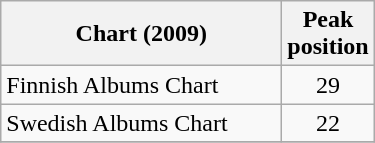<table class="wikitable">
<tr>
<th align="left" width="180">Chart (2009)</th>
<th align="left">Peak<br>position</th>
</tr>
<tr>
<td align="left">Finnish Albums Chart</td>
<td align="center">29</td>
</tr>
<tr>
<td align="left">Swedish Albums Chart</td>
<td align="center">22</td>
</tr>
<tr>
</tr>
</table>
